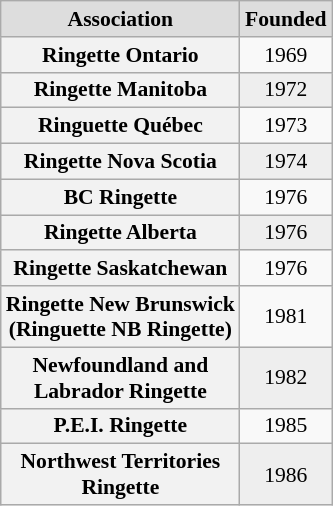<table class="wikitable" style="text-align:left; font-size:90%">
<tr align="left" style="font-weight:bold; background-color:#dddddd;">
<td align="center">Association</td>
<td>Founded</td>
</tr>
<tr align="Left">
<th>Ringette Ontario</th>
<td align="center">1969</td>
</tr>
<tr align="Left" bgcolor="#eeeeee">
<th>Ringette Manitoba</th>
<td align="center">1972</td>
</tr>
<tr>
<th>Ringuette Québec</th>
<td align="center">1973</td>
</tr>
<tr align="Left"bgcolor="#eeeeee">
<th>Ringette Nova Scotia</th>
<td align="center">1974</td>
</tr>
<tr align="Left">
<th>BC Ringette</th>
<td align="center">1976</td>
</tr>
<tr align="Left" bgcolor="#eeeeee">
<th>Ringette Alberta</th>
<td align="center">1976</td>
</tr>
<tr align="Left">
<th>Ringette Saskatchewan</th>
<td align="center">1976</td>
</tr>
<tr align="Left">
<th>Ringette New Brunswick<br>(Ringuette NB Ringette)</th>
<td align="center">1981</td>
</tr>
<tr align="Left" bgcolor="#eeeeee">
<th>Newfoundland and <br>Labrador Ringette</th>
<td align="center">1982</td>
</tr>
<tr align="Left">
<th>P.E.I. Ringette</th>
<td align="center">1985</td>
</tr>
<tr align="Left" bgcolor="#eeeeee">
<th>Northwest Territories<br>Ringette</th>
<td align="center">1986</td>
</tr>
</table>
